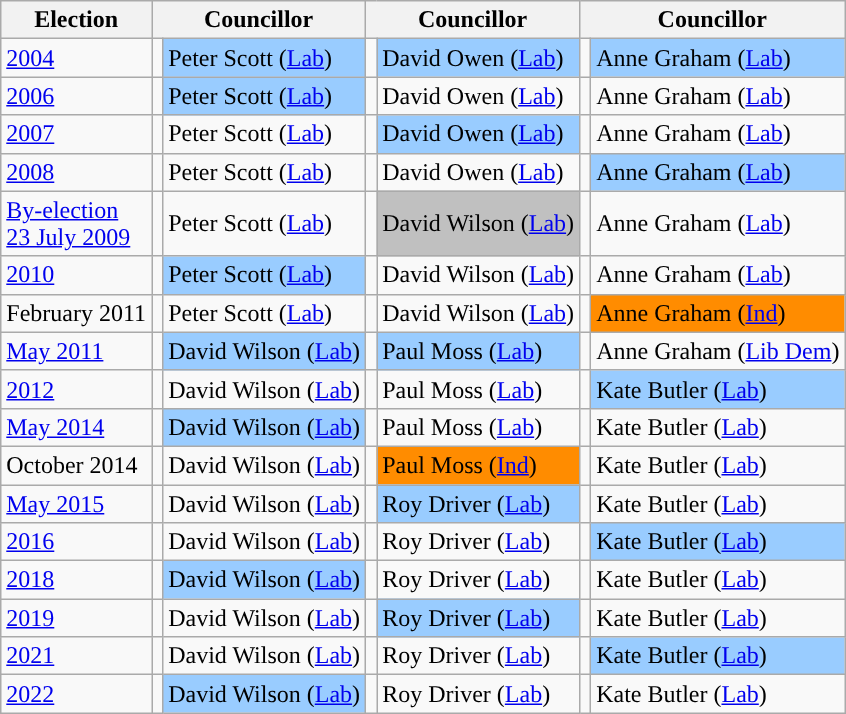<table class="wikitable">
<tr>
<th>Election</th>
<th colspan="2">Councillor</th>
<th colspan="2">Councillor</th>
<th colspan="2">Councillor</th>
</tr>
<tr>
<td><a href='#'>2004</a></td>
<td style="background-color: "></td>
<td bgcolor="#99CCFF">Peter Scott (<a href='#'>Lab</a>)</td>
<td style="background-color: "></td>
<td bgcolor="#99CCFF">David Owen (<a href='#'>Lab</a>)</td>
<td style="background-color: "></td>
<td bgcolor="#99CCFF">Anne Graham (<a href='#'>Lab</a>)</td>
</tr>
<tr>
<td><a href='#'>2006</a></td>
<td style="background-color: "></td>
<td bgcolor="#99CCFF">Peter Scott (<a href='#'>Lab</a>)</td>
<td style="background-color: "></td>
<td>David Owen (<a href='#'>Lab</a>)</td>
<td style="background-color: "></td>
<td>Anne Graham (<a href='#'>Lab</a>)</td>
</tr>
<tr>
<td><a href='#'>2007</a></td>
<td style="background-color: "></td>
<td>Peter Scott (<a href='#'>Lab</a>)</td>
<td style="background-color: "></td>
<td bgcolor="#99CCFF">David Owen (<a href='#'>Lab</a>)</td>
<td style="background-color: "></td>
<td>Anne Graham (<a href='#'>Lab</a>)</td>
</tr>
<tr>
<td><a href='#'>2008</a></td>
<td style="background-color: "></td>
<td>Peter Scott (<a href='#'>Lab</a>)</td>
<td style="background-color: "></td>
<td>David Owen (<a href='#'>Lab</a>)</td>
<td style="background-color: "></td>
<td bgcolor="#99CCFF">Anne Graham (<a href='#'>Lab</a>)</td>
</tr>
<tr>
<td><a href='#'>By-election<br>23 July 2009</a></td>
<td style="background-color: "></td>
<td>Peter Scott (<a href='#'>Lab</a>)</td>
<td style="background-color: "></td>
<td bgcolor="#C0C0C0">David Wilson (<a href='#'>Lab</a>)</td>
<td style="background-color: "></td>
<td>Anne Graham (<a href='#'>Lab</a>)</td>
</tr>
<tr>
<td><a href='#'>2010</a></td>
<td style="background-color: "></td>
<td bgcolor="#99CCFF">Peter Scott (<a href='#'>Lab</a>)</td>
<td style="background-color: "></td>
<td>David Wilson (<a href='#'>Lab</a>)</td>
<td style="background-color: "></td>
<td>Anne Graham (<a href='#'>Lab</a>)</td>
</tr>
<tr>
<td>February 2011</td>
<td style="background-color: "></td>
<td>Peter Scott (<a href='#'>Lab</a>)</td>
<td style="background-color: "></td>
<td>David Wilson (<a href='#'>Lab</a>)</td>
<td style="background-color: "></td>
<td bgcolor="#FF8C00">Anne Graham (<a href='#'>Ind</a>)</td>
</tr>
<tr>
<td><a href='#'>May 2011</a></td>
<td style="background-color: "></td>
<td bgcolor="#99CCFF">David Wilson (<a href='#'>Lab</a>)</td>
<td style="background-color: "></td>
<td bgcolor="#99CCFF">Paul Moss (<a href='#'>Lab</a>)</td>
<td style="background-color: "></td>
<td>Anne Graham (<a href='#'>Lib Dem</a>)</td>
</tr>
<tr>
<td><a href='#'>2012</a></td>
<td style="background-color: "></td>
<td>David Wilson (<a href='#'>Lab</a>)</td>
<td style="background-color: "></td>
<td>Paul Moss (<a href='#'>Lab</a>)</td>
<td style="background-color: "></td>
<td bgcolor="#99CCFF">Kate Butler (<a href='#'>Lab</a>)</td>
</tr>
<tr>
<td><a href='#'>May 2014</a></td>
<td style="background-color: "></td>
<td bgcolor="#99CCFF">David Wilson (<a href='#'>Lab</a>)</td>
<td style="background-color: "></td>
<td>Paul Moss (<a href='#'>Lab</a>)</td>
<td style="background-color: "></td>
<td>Kate Butler (<a href='#'>Lab</a>)</td>
</tr>
<tr>
<td>October 2014</td>
<td style="background-color: "></td>
<td>David Wilson (<a href='#'>Lab</a>)</td>
<td style="background-color: "></td>
<td bgcolor="#FF8C00">Paul Moss (<a href='#'>Ind</a>)</td>
<td style="background-color: "></td>
<td>Kate Butler (<a href='#'>Lab</a>)</td>
</tr>
<tr>
<td><a href='#'>May 2015</a></td>
<td style="background-color: "></td>
<td>David Wilson (<a href='#'>Lab</a>)</td>
<td style="background-color: "></td>
<td bgcolor="#99CCFF">Roy Driver (<a href='#'>Lab</a>)</td>
<td style="background-color: "></td>
<td>Kate Butler (<a href='#'>Lab</a>)</td>
</tr>
<tr>
<td><a href='#'>2016</a></td>
<td style="background-color: "></td>
<td>David Wilson (<a href='#'>Lab</a>)</td>
<td style="background-color: "></td>
<td>Roy Driver (<a href='#'>Lab</a>)</td>
<td style="background-color: "></td>
<td bgcolor="#99CCFF">Kate Butler (<a href='#'>Lab</a>)</td>
</tr>
<tr>
<td><a href='#'>2018</a></td>
<td style="background-color: "></td>
<td bgcolor="#99CCFF">David Wilson (<a href='#'>Lab</a>)</td>
<td style="background-color: "></td>
<td>Roy Driver (<a href='#'>Lab</a>)</td>
<td style="background-color: "></td>
<td>Kate Butler (<a href='#'>Lab</a>)</td>
</tr>
<tr>
<td><a href='#'>2019</a></td>
<td style="background-color: "></td>
<td>David Wilson (<a href='#'>Lab</a>)</td>
<td style="background-color: "></td>
<td bgcolor="#99CCFF">Roy Driver (<a href='#'>Lab</a>)</td>
<td style="background-color: "></td>
<td>Kate Butler (<a href='#'>Lab</a>)</td>
</tr>
<tr>
<td><a href='#'>2021</a></td>
<td style="background-color: "></td>
<td>David Wilson (<a href='#'>Lab</a>)</td>
<td style="background-color: "></td>
<td>Roy Driver (<a href='#'>Lab</a>)</td>
<td style="background-color: "></td>
<td bgcolor="#99CCFF">Kate Butler (<a href='#'>Lab</a>)</td>
</tr>
<tr>
<td><a href='#'>2022</a></td>
<td style="background-color: "></td>
<td bgcolor="#99CCFF">David Wilson (<a href='#'>Lab</a>)</td>
<td style="background-color: "></td>
<td>Roy Driver (<a href='#'>Lab</a>)</td>
<td style="background-color: "></td>
<td>Kate Butler (<a href='#'>Lab</a>)</td>
</tr>
</table>
